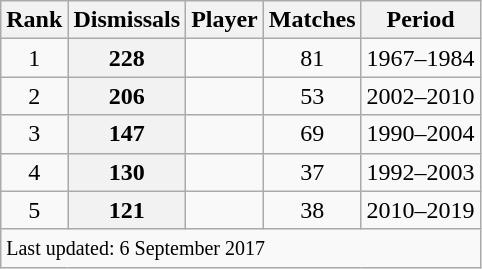<table class="wikitable plainrowheaders sortable">
<tr>
<th scope="col">Rank</th>
<th scope="col">Dismissals</th>
<th scope="col">Player</th>
<th scope="col">Matches</th>
<th scope="col">Period</th>
</tr>
<tr>
<td align=center>1</td>
<th scope="row" style="text-align:center;">228</th>
<td></td>
<td align=center>81</td>
<td>1967–1984</td>
</tr>
<tr>
<td align=center>2</td>
<th scope="row" style="text-align:center;">206</th>
<td></td>
<td align=center>53</td>
<td>2002–2010</td>
</tr>
<tr>
<td align=center>3</td>
<th scope="row" style="text-align:center;">147</th>
<td></td>
<td align=center>69</td>
<td>1990–2004</td>
</tr>
<tr>
<td align=center>4</td>
<th scope="row" style="text-align:center;">130</th>
<td></td>
<td align=center>37</td>
<td>1992–2003</td>
</tr>
<tr>
<td align=center>5</td>
<th scope="row" style="text-align:center;">121</th>
<td> </td>
<td align=center>38</td>
<td>2010–2019</td>
</tr>
<tr class=sortbottom>
<td colspan=5><small>Last updated: 6 September 2017</small></td>
</tr>
</table>
